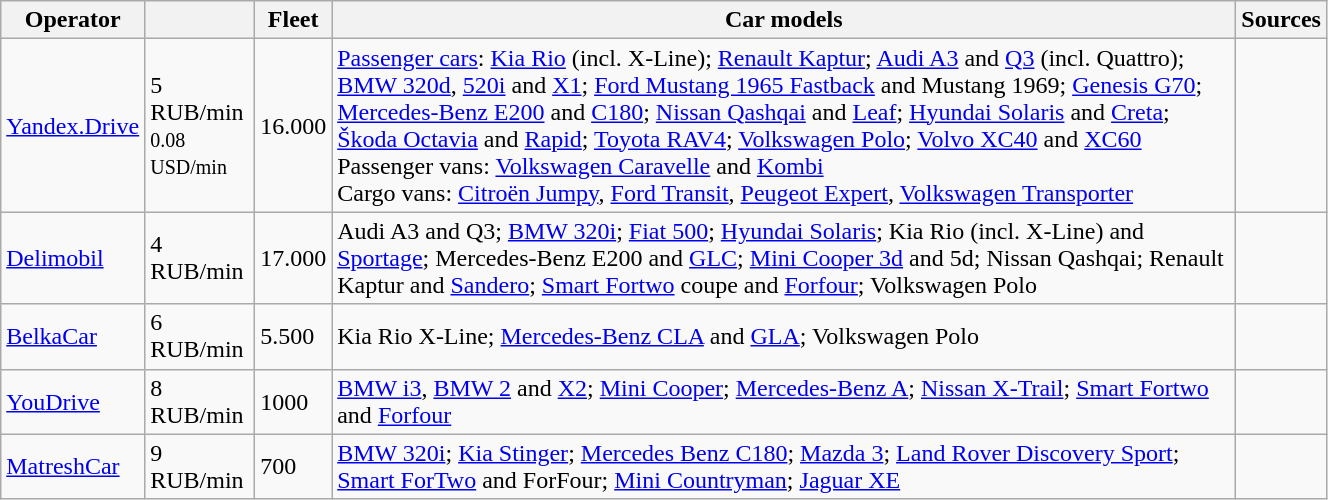<table class="wikitable sortable" style="width:70%">
<tr>
<th>Operator</th>
<th></th>
<th>Fleet</th>
<th>Car models</th>
<th>Sources</th>
</tr>
<tr>
<td><a href='#'>Yandex.Drive</a></td>
<td nobr>5 RUB/min<br><small>0.08 USD/min</small></td>
<td>16.000<br><small></small></td>
<td><a href='#'>Passenger cars</a>: <a href='#'>Kia Rio</a> (incl. X-Line); <a href='#'>Renault Kaptur</a>; <a href='#'>Audi A3</a> and <a href='#'>Q3</a> (incl. Quattro); <a href='#'>BMW 320d</a>, <a href='#'>520i</a> and <a href='#'>X1</a>; <a href='#'>Ford Mustang 1965 Fastback</a> and Mustang 1969; <a href='#'>Genesis G70</a>; <a href='#'>Mercedes-Benz E200</a> and <a href='#'>C180</a>; <a href='#'>Nissan Qashqai</a> and <a href='#'>Leaf</a>; <a href='#'>Hyundai Solaris</a> and <a href='#'>Creta</a>; <a href='#'>Škoda Octavia</a> and <a href='#'>Rapid</a>; <a href='#'>Toyota RAV4</a>; <a href='#'>Volkswagen Polo</a>; <a href='#'>Volvo XC40</a> and <a href='#'>XC60</a><br>Passenger vans: <a href='#'>Volkswagen Caravelle</a> and <a href='#'>Kombi</a><br>Cargo vans: <a href='#'>Citroën Jumpy</a>, <a href='#'>Ford Transit</a>, <a href='#'>Peugeot Expert</a>, <a href='#'>Volkswagen Transporter</a></td>
<td></td>
</tr>
<tr>
<td><a href='#'>Delimobil</a></td>
<td>4 RUB/min<br><small></small></td>
<td>17.000<br><small></small></td>
<td>Audi A3 and Q3; <a href='#'>BMW 320i</a>; <a href='#'>Fiat 500</a>; <a href='#'>Hyundai Solaris</a>; Kia Rio (incl. X-Line) and <a href='#'>Sportage</a>; Mercedes-Benz E200 and <a href='#'>GLC</a>; <a href='#'>Mini Cooper 3d</a> and 5d; Nissan Qashqai; Renault Kaptur and <a href='#'>Sandero</a>; <a href='#'>Smart Fortwo</a> сoupe and <a href='#'>Forfour</a>; Volkswagen Polo</td>
<td></td>
</tr>
<tr>
<td><a href='#'>BelkaCar</a></td>
<td>6 RUB/min</td>
<td>5.500<br><small></small></td>
<td>Kia Rio X-Line; <a href='#'>Mercedes-Benz CLA</a> and <a href='#'>GLA</a>; Volkswagen Polo</td>
<td></td>
</tr>
<tr>
<td><a href='#'>YouDrive</a></td>
<td>8 RUB/min</td>
<td>1000<br><small></small></td>
<td><a href='#'>BMW i3</a>, <a href='#'>BMW 2</a> and <a href='#'>X2</a>; <a href='#'>Mini Cooper</a>; <a href='#'>Mercedes-Benz A</a>; <a href='#'>Nissan X-Trail</a>; <a href='#'>Smart Fortwo</a> and <a href='#'>Forfour</a></td>
<td></td>
</tr>
<tr>
<td><a href='#'>MatreshCar</a></td>
<td>9 RUB/min</td>
<td>700<br><small></small></td>
<td><a href='#'>BMW 320i</a>; <a href='#'>Kia Stinger</a>; <a href='#'>Mercedes Benz C180</a>; <a href='#'>Mazda 3</a>; <a href='#'>Land Rover Discovery Sport</a>; <a href='#'>Smart ForTwo</a> and ForFour; <a href='#'>Mini Countryman</a>; <a href='#'>Jaguar XE</a></td>
<td></td>
</tr>
</table>
